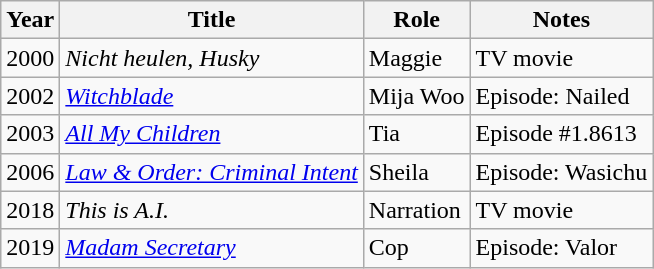<table class="wikitable">
<tr>
<th>Year</th>
<th>Title</th>
<th>Role</th>
<th>Notes</th>
</tr>
<tr>
<td>2000</td>
<td><em>Nicht heulen, Husky</em></td>
<td>Maggie</td>
<td>TV movie</td>
</tr>
<tr>
<td>2002</td>
<td><a href='#'><em>Witchblade</em></a></td>
<td>Mija Woo</td>
<td>Episode: Nailed</td>
</tr>
<tr>
<td>2003</td>
<td><em><a href='#'>All My Children</a></em></td>
<td>Tia</td>
<td>Episode #1.8613</td>
</tr>
<tr>
<td>2006</td>
<td><em><a href='#'>Law & Order: Criminal Intent</a></em></td>
<td>Sheila</td>
<td>Episode: Wasichu</td>
</tr>
<tr>
<td>2018</td>
<td><em>This is A.I.</em></td>
<td>Narration</td>
<td>TV movie</td>
</tr>
<tr>
<td>2019</td>
<td><a href='#'><em>Madam Secretary</em></a></td>
<td>Cop</td>
<td>Episode: Valor</td>
</tr>
</table>
